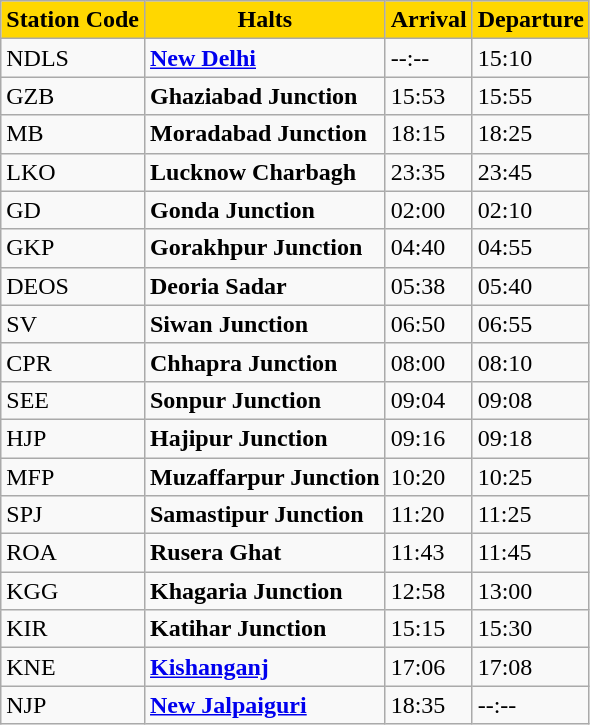<table class="wikitable">
<tr>
<th style="background-color:#FFD700">Station Code</th>
<th ! style="background-color:#FFD700">Halts</th>
<th ! style="background-color:#FFD700">Arrival</th>
<th ! style="background-color:#FFD700">Departure</th>
</tr>
<tr>
<td>NDLS</td>
<td><strong><a href='#'>New Delhi</a></strong></td>
<td>--:--</td>
<td>15:10</td>
</tr>
<tr>
<td>GZB</td>
<td><strong>Ghaziabad Junction</strong></td>
<td>15:53</td>
<td>15:55</td>
</tr>
<tr>
<td>MB</td>
<td><strong>Moradabad Junction</strong></td>
<td>18:15</td>
<td>18:25</td>
</tr>
<tr>
<td>LKO</td>
<td><strong>Lucknow Charbagh</strong></td>
<td>23:35</td>
<td>23:45</td>
</tr>
<tr>
<td>GD</td>
<td><strong>Gonda Junction</strong></td>
<td>02:00</td>
<td>02:10</td>
</tr>
<tr>
<td>GKP</td>
<td><strong>Gorakhpur Junction</strong></td>
<td>04:40</td>
<td>04:55</td>
</tr>
<tr>
<td>DEOS</td>
<td><strong>Deoria Sadar</strong></td>
<td>05:38</td>
<td>05:40</td>
</tr>
<tr>
<td>SV</td>
<td><strong>Siwan Junction</strong></td>
<td>06:50</td>
<td>06:55</td>
</tr>
<tr>
<td>CPR</td>
<td><strong>Chhapra Junction</strong></td>
<td>08:00</td>
<td>08:10</td>
</tr>
<tr>
<td>SEE</td>
<td><strong>Sonpur Junction</strong></td>
<td>09:04</td>
<td>09:08</td>
</tr>
<tr>
<td>HJP</td>
<td><strong>Hajipur Junction</strong></td>
<td>09:16</td>
<td>09:18</td>
</tr>
<tr>
<td>MFP</td>
<td><strong>Muzaffarpur Junction</strong></td>
<td>10:20</td>
<td>10:25</td>
</tr>
<tr>
<td>SPJ</td>
<td><strong>Samastipur Junction</strong></td>
<td>11:20</td>
<td>11:25</td>
</tr>
<tr>
<td>ROA</td>
<td><strong>Rusera Ghat</strong></td>
<td>11:43</td>
<td>11:45</td>
</tr>
<tr>
<td>KGG</td>
<td><strong>Khagaria Junction</strong></td>
<td>12:58</td>
<td>13:00</td>
</tr>
<tr>
<td>KIR</td>
<td><strong>Katihar Junction</strong></td>
<td>15:15</td>
<td>15:30</td>
</tr>
<tr>
<td>KNE</td>
<td><strong><a href='#'>Kishanganj</a></strong></td>
<td>17:06</td>
<td>17:08</td>
</tr>
<tr>
<td>NJP</td>
<td><strong><a href='#'>New Jalpaiguri</a></strong></td>
<td>18:35</td>
<td>--:--</td>
</tr>
</table>
